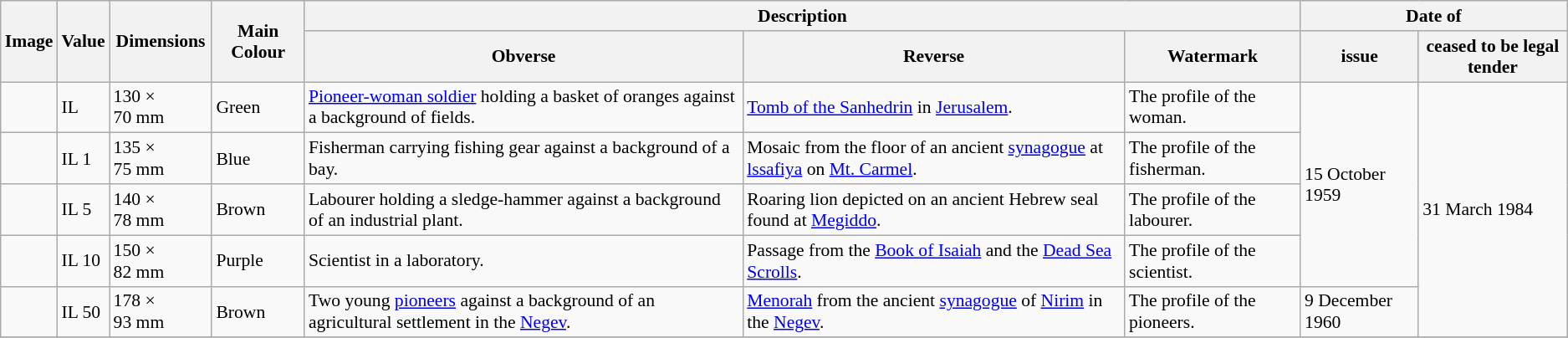<table class="wikitable" style="font-size: 90%">
<tr>
<th rowspan="2">Image</th>
<th rowspan="2">Value</th>
<th rowspan="2">Dimensions</th>
<th rowspan="2">Main Colour</th>
<th colspan="3">Description</th>
<th colspan="2">Date of</th>
</tr>
<tr>
<th>Obverse</th>
<th>Reverse</th>
<th>Watermark</th>
<th>issue</th>
<th>ceased to be legal tender</th>
</tr>
<tr>
<td></td>
<td>IL </td>
<td>130 × 70 mm</td>
<td>Green</td>
<td><a href='#'>Pioneer-woman soldier</a> holding a basket of oranges against a background of fields.</td>
<td><a href='#'>Tomb of the Sanhedrin</a> in <a href='#'>Jerusalem</a>.</td>
<td>The profile of the woman.</td>
<td rowspan="4">15 October 1959</td>
<td rowspan="5">31 March 1984</td>
</tr>
<tr>
<td></td>
<td>IL 1</td>
<td>135 × 75 mm</td>
<td>Blue</td>
<td>Fisherman carrying fishing gear against a background of a bay.</td>
<td>Mosaic from the floor of an ancient <a href='#'>synagogue</a> at <a href='#'>lssafiya</a> on <a href='#'>Mt. Carmel</a>.</td>
<td>The profile of the fisherman.</td>
</tr>
<tr>
<td></td>
<td>IL 5</td>
<td>140 × 78 mm</td>
<td>Brown</td>
<td>Labourer holding a sledge-hammer against a background of an industrial plant.</td>
<td>Roaring lion depicted on an ancient Hebrew seal found at <a href='#'>Megiddo</a>.</td>
<td>The profile of the labourer.</td>
</tr>
<tr>
<td></td>
<td>IL 10</td>
<td>150 × 82 mm</td>
<td>Purple</td>
<td>Scientist in a laboratory.</td>
<td>Passage from the <a href='#'>Book of Isaiah</a> and the <a href='#'>Dead Sea Scrolls</a>.</td>
<td>The profile of the scientist.</td>
</tr>
<tr>
<td></td>
<td>IL 50</td>
<td>178 × 93 mm</td>
<td>Brown</td>
<td>Two young <a href='#'>pioneers</a> against a background of an agricultural settlement in the <a href='#'>Negev</a>.</td>
<td><a href='#'>Menorah</a> from the ancient <a href='#'>synagogue</a> of <a href='#'>Nirim</a> in the <a href='#'>Negev</a>.</td>
<td>The profile of the pioneers.</td>
<td>9 December 1960</td>
</tr>
<tr>
</tr>
</table>
